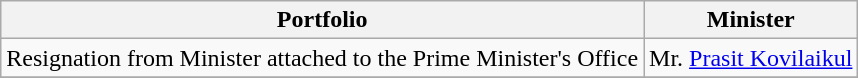<table class="wikitable">
<tr>
<th>Portfolio</th>
<th>Minister</th>
</tr>
<tr>
<td>Resignation from Minister attached to the Prime Minister's Office</td>
<td>Mr. <a href='#'>Prasit Kovilaikul</a></td>
</tr>
<tr>
</tr>
</table>
